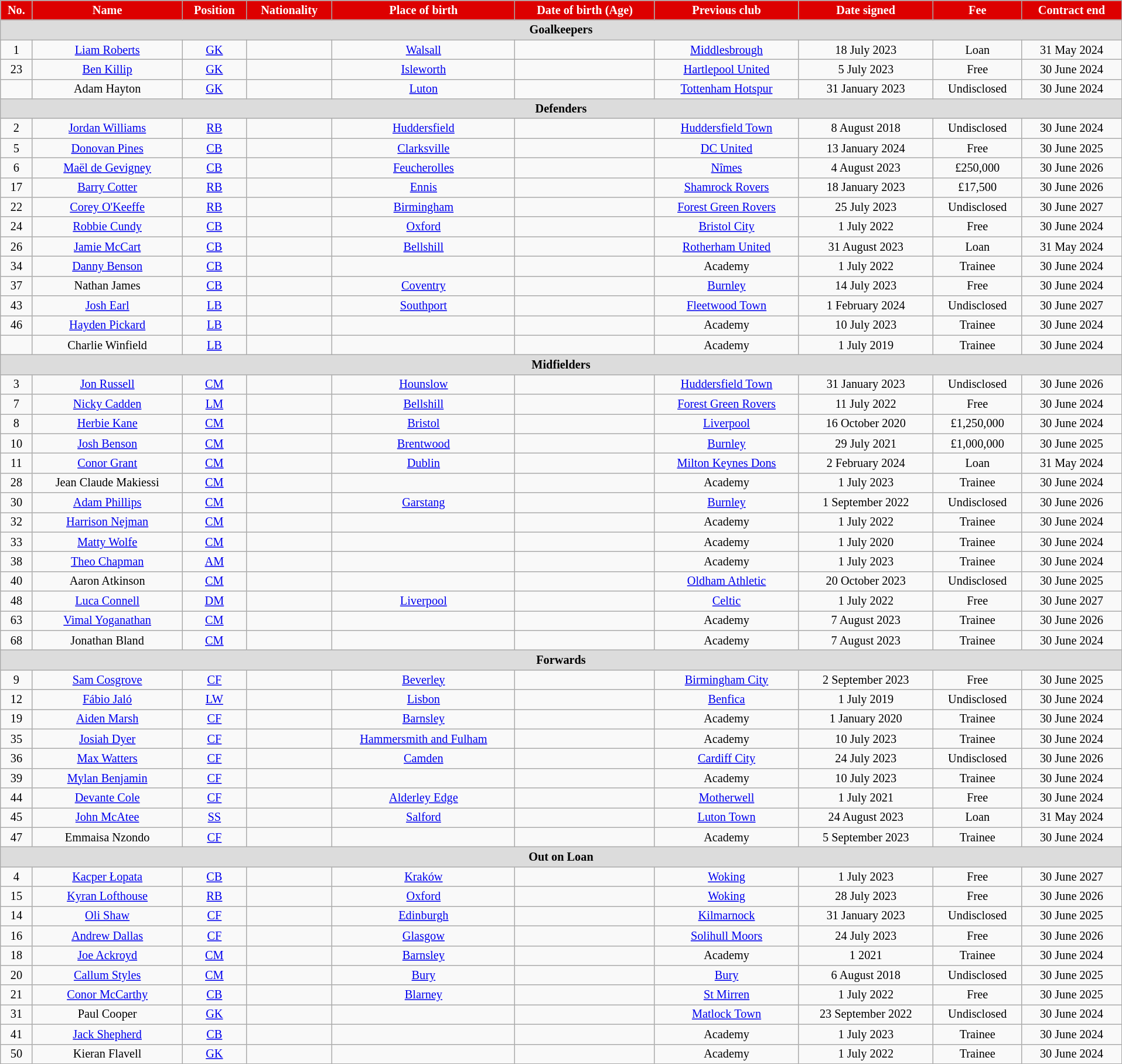<table class="wikitable" style="text-align:center; font-size:84.5%; width:101%;">
<tr>
<th style="color:white; background:#d00; text-align:center;">No.</th>
<th style="color:white; background:#d00; text-align:center;">Name</th>
<th style="color:white; background:#d00; text-align:center;">Position</th>
<th style="color:white; background:#d00; text-align:center;">Nationality</th>
<th style="color:white; background:#d00; text-align:center;">Place of birth</th>
<th style="color:white; background:#d00; text-align:center;">Date of birth (Age)</th>
<th style="color:white; background:#d00; text-align:center;">Previous club</th>
<th style="color:white; background:#d00; text-align:center;">Date signed</th>
<th style="color:white; background:#d00; text-align:center;">Fee</th>
<th style="color:white; background:#d00; text-align:center;">Contract end</th>
</tr>
<tr>
<th colspan="14" style="background:#dcdcdc; tepxt-align:center;">Goalkeepers</th>
</tr>
<tr>
<td>1</td>
<td><a href='#'>Liam Roberts</a></td>
<td><a href='#'>GK</a></td>
<td></td>
<td><a href='#'>Walsall</a></td>
<td></td>
<td><a href='#'>Middlesbrough</a></td>
<td>18 July 2023</td>
<td>Loan</td>
<td>31 May 2024</td>
</tr>
<tr>
<td>23</td>
<td><a href='#'>Ben Killip</a></td>
<td><a href='#'>GK</a></td>
<td></td>
<td><a href='#'>Isleworth</a></td>
<td></td>
<td><a href='#'>Hartlepool United</a></td>
<td>5 July 2023</td>
<td>Free</td>
<td>30 June 2024</td>
</tr>
<tr>
<td></td>
<td>Adam Hayton</td>
<td><a href='#'>GK</a></td>
<td></td>
<td><a href='#'>Luton</a></td>
<td></td>
<td><a href='#'>Tottenham Hotspur</a></td>
<td>31 January 2023</td>
<td>Undisclosed</td>
<td>30 June 2024</td>
</tr>
<tr>
<th colspan="14" style="background:#dcdcdc; tepxt-align:center;">Defenders</th>
</tr>
<tr>
<td>2</td>
<td><a href='#'>Jordan Williams</a></td>
<td><a href='#'>RB</a></td>
<td></td>
<td><a href='#'>Huddersfield</a></td>
<td></td>
<td><a href='#'>Huddersfield Town</a></td>
<td>8 August 2018</td>
<td>Undisclosed</td>
<td>30 June 2024</td>
</tr>
<tr>
<td>5</td>
<td><a href='#'>Donovan Pines</a></td>
<td><a href='#'>CB</a></td>
<td></td>
<td><a href='#'>Clarksville</a></td>
<td></td>
<td> <a href='#'>DC United</a></td>
<td>13 January 2024</td>
<td>Free</td>
<td>30 June 2025</td>
</tr>
<tr>
<td>6</td>
<td><a href='#'>Maël de Gevigney</a></td>
<td><a href='#'>CB</a></td>
<td></td>
<td><a href='#'>Feucherolles</a></td>
<td></td>
<td> <a href='#'>Nîmes</a></td>
<td>4 August 2023</td>
<td>£250,000</td>
<td>30 June 2026</td>
</tr>
<tr>
<td>17</td>
<td><a href='#'>Barry Cotter</a></td>
<td><a href='#'>RB</a></td>
<td></td>
<td><a href='#'>Ennis</a></td>
<td></td>
<td> <a href='#'>Shamrock Rovers</a></td>
<td>18 January 2023</td>
<td>£17,500</td>
<td>30 June 2026</td>
</tr>
<tr>
<td>22</td>
<td><a href='#'>Corey O'Keeffe</a></td>
<td><a href='#'>RB</a></td>
<td></td>
<td> <a href='#'>Birmingham</a></td>
<td></td>
<td><a href='#'>Forest Green Rovers</a></td>
<td>25 July 2023</td>
<td>Undisclosed</td>
<td>30 June 2027</td>
</tr>
<tr>
<td>24</td>
<td><a href='#'>Robbie Cundy</a></td>
<td><a href='#'>CB</a></td>
<td></td>
<td><a href='#'>Oxford</a></td>
<td></td>
<td><a href='#'>Bristol City</a></td>
<td>1 July 2022</td>
<td>Free</td>
<td>30 June 2024</td>
</tr>
<tr>
<td>26</td>
<td><a href='#'>Jamie McCart</a></td>
<td><a href='#'>CB</a></td>
<td></td>
<td><a href='#'>Bellshill</a></td>
<td></td>
<td><a href='#'>Rotherham United</a></td>
<td>31 August 2023</td>
<td>Loan</td>
<td>31 May 2024</td>
</tr>
<tr>
<td>34</td>
<td><a href='#'>Danny Benson</a></td>
<td><a href='#'>CB</a></td>
<td></td>
<td></td>
<td></td>
<td>Academy</td>
<td>1 July 2022</td>
<td>Trainee</td>
<td>30 June 2024</td>
</tr>
<tr>
<td>37</td>
<td>Nathan James</td>
<td><a href='#'>CB</a></td>
<td></td>
<td> <a href='#'>Coventry</a></td>
<td></td>
<td><a href='#'>Burnley</a></td>
<td>14 July 2023</td>
<td>Free</td>
<td>30 June 2024</td>
</tr>
<tr>
<td>43</td>
<td><a href='#'>Josh Earl</a></td>
<td><a href='#'>LB</a></td>
<td></td>
<td><a href='#'>Southport</a></td>
<td></td>
<td><a href='#'>Fleetwood Town</a></td>
<td>1 February 2024</td>
<td>Undisclosed</td>
<td>30 June 2027</td>
</tr>
<tr>
<td>46</td>
<td><a href='#'>Hayden Pickard</a></td>
<td><a href='#'>LB</a></td>
<td></td>
<td></td>
<td></td>
<td>Academy</td>
<td>10 July 2023</td>
<td>Trainee</td>
<td>30 June 2024</td>
</tr>
<tr>
<td></td>
<td>Charlie Winfield</td>
<td><a href='#'>LB</a></td>
<td></td>
<td></td>
<td></td>
<td>Academy</td>
<td>1 July 2019</td>
<td>Trainee</td>
<td>30 June 2024</td>
</tr>
<tr>
<th colspan="14" style="background:#dcdcdc; tepxt-align:center;">Midfielders</th>
</tr>
<tr>
<td>3</td>
<td><a href='#'>Jon Russell</a></td>
<td><a href='#'>CM</a></td>
<td></td>
<td> <a href='#'>Hounslow</a></td>
<td></td>
<td><a href='#'>Huddersfield Town</a></td>
<td>31 January 2023</td>
<td>Undisclosed</td>
<td>30 June 2026</td>
</tr>
<tr>
<td>7</td>
<td><a href='#'>Nicky Cadden</a></td>
<td><a href='#'>LM</a></td>
<td></td>
<td><a href='#'>Bellshill</a></td>
<td></td>
<td><a href='#'>Forest Green Rovers</a></td>
<td>11 July 2022</td>
<td>Free</td>
<td>30 June 2024</td>
</tr>
<tr>
<td>8</td>
<td><a href='#'>Herbie Kane</a></td>
<td><a href='#'>CM</a></td>
<td></td>
<td><a href='#'>Bristol</a></td>
<td></td>
<td><a href='#'>Liverpool</a></td>
<td>16 October 2020</td>
<td>£1,250,000</td>
<td>30 June 2024</td>
</tr>
<tr>
<td>10</td>
<td><a href='#'>Josh Benson</a></td>
<td><a href='#'>CM</a></td>
<td></td>
<td><a href='#'>Brentwood</a></td>
<td></td>
<td><a href='#'>Burnley</a></td>
<td>29 July 2021</td>
<td>£1,000,000</td>
<td>30 June 2025</td>
</tr>
<tr>
<td>11</td>
<td><a href='#'>Conor Grant</a></td>
<td><a href='#'>CM</a></td>
<td></td>
<td><a href='#'>Dublin</a></td>
<td></td>
<td><a href='#'>Milton Keynes Dons</a></td>
<td>2 February 2024</td>
<td>Loan</td>
<td>31 May 2024</td>
</tr>
<tr>
<td>28</td>
<td>Jean Claude Makiessi</td>
<td><a href='#'>CM</a></td>
<td></td>
<td></td>
<td></td>
<td>Academy</td>
<td>1 July 2023</td>
<td>Trainee</td>
<td>30 June 2024</td>
</tr>
<tr>
<td>30</td>
<td><a href='#'>Adam Phillips</a></td>
<td><a href='#'>CM</a></td>
<td></td>
<td><a href='#'>Garstang</a></td>
<td></td>
<td><a href='#'>Burnley</a></td>
<td>1 September 2022</td>
<td>Undisclosed</td>
<td>30 June 2026</td>
</tr>
<tr>
<td>32</td>
<td><a href='#'>Harrison Nejman</a></td>
<td><a href='#'>CM</a></td>
<td></td>
<td></td>
<td></td>
<td>Academy</td>
<td>1 July 2022</td>
<td>Trainee</td>
<td>30 June 2024</td>
</tr>
<tr>
<td>33</td>
<td><a href='#'>Matty Wolfe</a></td>
<td><a href='#'>CM</a></td>
<td></td>
<td></td>
<td></td>
<td>Academy</td>
<td>1 July 2020</td>
<td>Trainee</td>
<td>30 June 2024</td>
</tr>
<tr>
<td>38</td>
<td><a href='#'>Theo Chapman</a></td>
<td><a href='#'>AM</a></td>
<td></td>
<td></td>
<td></td>
<td>Academy</td>
<td>1 July 2023</td>
<td>Trainee</td>
<td>30 June 2024</td>
</tr>
<tr>
<td>40</td>
<td>Aaron Atkinson</td>
<td><a href='#'>CM</a></td>
<td></td>
<td></td>
<td></td>
<td><a href='#'>Oldham Athletic</a></td>
<td>20 October 2023</td>
<td>Undisclosed</td>
<td>30 June 2025</td>
</tr>
<tr>
<td>48</td>
<td><a href='#'>Luca Connell</a></td>
<td><a href='#'>DM</a></td>
<td></td>
<td> <a href='#'>Liverpool</a></td>
<td></td>
<td> <a href='#'>Celtic</a></td>
<td>1 July 2022</td>
<td>Free</td>
<td>30 June 2027</td>
</tr>
<tr>
<td>63</td>
<td><a href='#'>Vimal Yoganathan</a></td>
<td><a href='#'>CM</a></td>
<td></td>
<td></td>
<td></td>
<td>Academy</td>
<td>7 August 2023</td>
<td>Trainee</td>
<td>30 June 2026</td>
</tr>
<tr>
<td>68</td>
<td>Jonathan Bland</td>
<td><a href='#'>CM</a></td>
<td></td>
<td></td>
<td></td>
<td>Academy</td>
<td>7 August 2023</td>
<td>Trainee</td>
<td>30 June 2024</td>
</tr>
<tr>
<th colspan="14" style="background:#dcdcdc; tepxt-align:center;">Forwards</th>
</tr>
<tr>
<td>9</td>
<td><a href='#'>Sam Cosgrove</a></td>
<td><a href='#'>CF</a></td>
<td></td>
<td><a href='#'>Beverley</a></td>
<td></td>
<td><a href='#'>Birmingham City</a></td>
<td>2 September 2023</td>
<td>Free</td>
<td>30 June 2025</td>
</tr>
<tr>
<td>12</td>
<td><a href='#'>Fábio Jaló</a></td>
<td><a href='#'>LW</a></td>
<td></td>
<td><a href='#'>Lisbon</a></td>
<td></td>
<td> <a href='#'>Benfica</a></td>
<td>1 July 2019</td>
<td>Undisclosed</td>
<td>30 June 2024</td>
</tr>
<tr>
<td>19</td>
<td><a href='#'>Aiden Marsh</a></td>
<td><a href='#'>CF</a></td>
<td></td>
<td><a href='#'>Barnsley</a></td>
<td></td>
<td>Academy</td>
<td>1 January 2020</td>
<td>Trainee</td>
<td>30 June 2024</td>
</tr>
<tr>
<td>35</td>
<td><a href='#'>Josiah Dyer</a></td>
<td><a href='#'>CF</a></td>
<td></td>
<td> <a href='#'>Hammersmith and Fulham</a></td>
<td></td>
<td>Academy</td>
<td>10 July 2023</td>
<td>Trainee</td>
<td>30 June 2024</td>
</tr>
<tr>
<td>36</td>
<td><a href='#'>Max Watters</a></td>
<td><a href='#'>CF</a></td>
<td></td>
<td><a href='#'>Camden</a></td>
<td></td>
<td> <a href='#'>Cardiff City</a></td>
<td>24 July 2023</td>
<td>Undisclosed</td>
<td>30 June 2026</td>
</tr>
<tr>
<td>39</td>
<td><a href='#'>Mylan Benjamin</a></td>
<td><a href='#'>CF</a></td>
<td></td>
<td></td>
<td></td>
<td>Academy</td>
<td>10 July 2023</td>
<td>Trainee</td>
<td>30 June 2024</td>
</tr>
<tr>
<td>44</td>
<td><a href='#'>Devante Cole</a></td>
<td><a href='#'>CF</a></td>
<td></td>
<td><a href='#'>Alderley Edge</a></td>
<td></td>
<td> <a href='#'>Motherwell</a></td>
<td>1 July 2021</td>
<td>Free</td>
<td>30 June 2024</td>
</tr>
<tr>
<td>45</td>
<td><a href='#'>John McAtee</a></td>
<td><a href='#'>SS</a></td>
<td></td>
<td><a href='#'>Salford</a></td>
<td></td>
<td><a href='#'>Luton Town</a></td>
<td>24 August 2023</td>
<td>Loan</td>
<td>31 May 2024</td>
</tr>
<tr>
<td>47</td>
<td>Emmaisa Nzondo</td>
<td><a href='#'>CF</a></td>
<td></td>
<td></td>
<td></td>
<td>Academy</td>
<td>5 September 2023</td>
<td>Trainee</td>
<td>30 June 2024</td>
</tr>
<tr>
<th colspan="14" style="background:#dcdcdc; tepxt-align:center;">Out on Loan</th>
</tr>
<tr>
<td>4</td>
<td><a href='#'>Kacper Łopata</a></td>
<td><a href='#'>CB</a></td>
<td></td>
<td><a href='#'>Kraków</a></td>
<td></td>
<td><a href='#'>Woking</a></td>
<td>1 July 2023</td>
<td>Free</td>
<td>30 June 2027</td>
</tr>
<tr>
<td>15</td>
<td><a href='#'>Kyran Lofthouse</a></td>
<td><a href='#'>RB</a></td>
<td></td>
<td><a href='#'>Oxford</a></td>
<td></td>
<td><a href='#'>Woking</a></td>
<td>28 July 2023</td>
<td>Free</td>
<td>30 June 2026</td>
</tr>
<tr>
<td>14</td>
<td><a href='#'>Oli Shaw</a></td>
<td><a href='#'>CF</a></td>
<td></td>
<td><a href='#'>Edinburgh</a></td>
<td></td>
<td> <a href='#'>Kilmarnock</a></td>
<td>31 January 2023</td>
<td>Undisclosed</td>
<td>30 June 2025</td>
</tr>
<tr>
<td>16</td>
<td><a href='#'>Andrew Dallas</a></td>
<td><a href='#'>CF</a></td>
<td></td>
<td><a href='#'>Glasgow</a></td>
<td></td>
<td><a href='#'>Solihull Moors</a></td>
<td>24 July 2023</td>
<td>Free</td>
<td>30 June 2026</td>
</tr>
<tr>
<td>18</td>
<td><a href='#'>Joe Ackroyd</a></td>
<td><a href='#'>CM</a></td>
<td></td>
<td><a href='#'>Barnsley</a></td>
<td></td>
<td>Academy</td>
<td>1 2021</td>
<td>Trainee</td>
<td>30 June 2024</td>
</tr>
<tr>
<td>20</td>
<td><a href='#'>Callum Styles</a></td>
<td><a href='#'>CM</a></td>
<td></td>
<td> <a href='#'>Bury</a></td>
<td></td>
<td><a href='#'>Bury</a></td>
<td>6 August 2018</td>
<td>Undisclosed</td>
<td>30 June 2025</td>
</tr>
<tr>
<td>21</td>
<td><a href='#'>Conor McCarthy</a></td>
<td><a href='#'>CB</a></td>
<td></td>
<td><a href='#'>Blarney</a></td>
<td></td>
<td> <a href='#'>St Mirren</a></td>
<td>1 July 2022</td>
<td>Free</td>
<td>30 June 2025</td>
</tr>
<tr>
<td>31</td>
<td>Paul Cooper</td>
<td><a href='#'>GK</a></td>
<td></td>
<td></td>
<td></td>
<td><a href='#'>Matlock Town</a></td>
<td>23 September 2022</td>
<td>Undisclosed</td>
<td>30 June 2024</td>
</tr>
<tr>
<td>41</td>
<td><a href='#'>Jack Shepherd</a></td>
<td><a href='#'>CB</a></td>
<td></td>
<td></td>
<td></td>
<td>Academy</td>
<td>1 July 2023</td>
<td>Trainee</td>
<td>30 June 2024</td>
</tr>
<tr>
<td>50</td>
<td>Kieran Flavell</td>
<td><a href='#'>GK</a></td>
<td></td>
<td></td>
<td></td>
<td>Academy</td>
<td>1 July 2022</td>
<td>Trainee</td>
<td>30 June 2024</td>
</tr>
</table>
